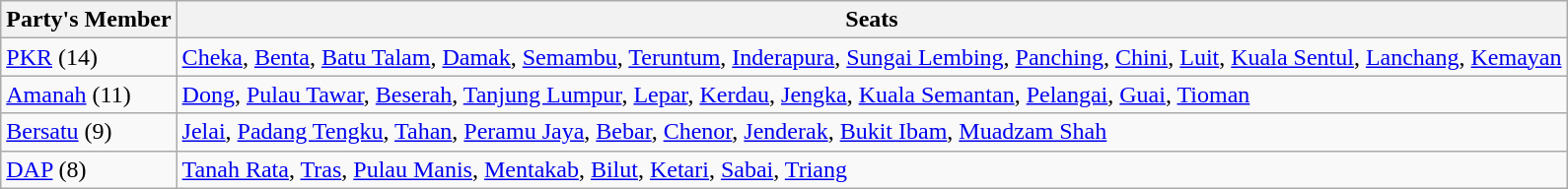<table class="wikitable">
<tr>
<th>Party's Member</th>
<th>Seats</th>
</tr>
<tr>
<td> <a href='#'>PKR</a> (14)</td>
<td><a href='#'>Cheka</a>, <a href='#'>Benta</a>, <a href='#'>Batu Talam</a>, <a href='#'>Damak</a>, <a href='#'>Semambu</a>, <a href='#'>Teruntum</a>, <a href='#'>Inderapura</a>, <a href='#'>Sungai Lembing</a>, <a href='#'>Panching</a>, <a href='#'>Chini</a>, <a href='#'>Luit</a>, <a href='#'>Kuala Sentul</a>, <a href='#'>Lanchang</a>, <a href='#'>Kemayan</a></td>
</tr>
<tr>
<td> <a href='#'>Amanah</a> (11)</td>
<td><a href='#'>Dong</a>, <a href='#'>Pulau Tawar</a>, <a href='#'>Beserah</a>, <a href='#'>Tanjung Lumpur</a>, <a href='#'>Lepar</a>, <a href='#'>Kerdau</a>, <a href='#'>Jengka</a>, <a href='#'>Kuala Semantan</a>, <a href='#'>Pelangai</a>, <a href='#'>Guai</a>, <a href='#'>Tioman</a></td>
</tr>
<tr>
<td> <a href='#'>Bersatu</a> (9)</td>
<td><a href='#'>Jelai</a>, <a href='#'>Padang Tengku</a>, <a href='#'>Tahan</a>, <a href='#'>Peramu Jaya</a>, <a href='#'>Bebar</a>, <a href='#'>Chenor</a>, <a href='#'>Jenderak</a>, <a href='#'>Bukit Ibam</a>, <a href='#'>Muadzam Shah</a></td>
</tr>
<tr>
<td> <a href='#'>DAP</a> (8)</td>
<td><a href='#'>Tanah Rata</a>, <a href='#'>Tras</a>, <a href='#'>Pulau Manis</a>, <a href='#'>Mentakab</a>, <a href='#'>Bilut</a>, <a href='#'>Ketari</a>, <a href='#'>Sabai</a>, <a href='#'>Triang</a></td>
</tr>
</table>
